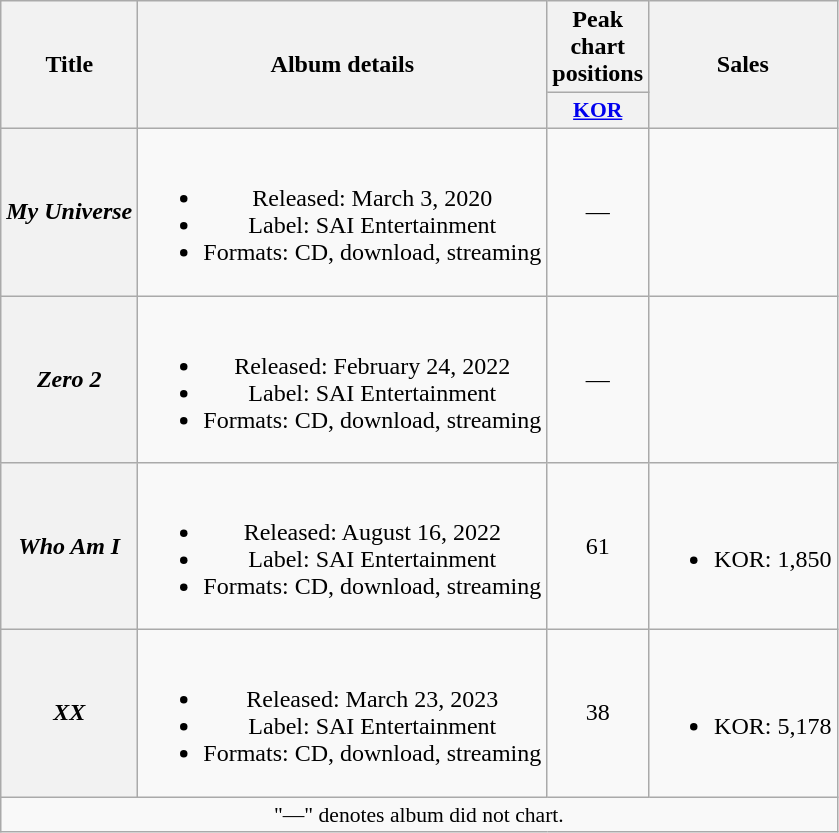<table class="wikitable plainrowheaders" style="text-align:center">
<tr>
<th scope="col" rowspan="2">Title</th>
<th scope="col" rowspan="2">Album details</th>
<th scope="col">Peak chart positions</th>
<th scope="col" rowspan="2">Sales</th>
</tr>
<tr>
<th scope="col" style="width:2.5em;font-size:90%"><a href='#'>KOR</a><br></th>
</tr>
<tr>
<th scope="row"><em>My Universe</em></th>
<td><br><ul><li>Released: March 3, 2020</li><li>Label: SAI Entertainment</li><li>Formats: CD, download, streaming</li></ul></td>
<td>—</td>
<td></td>
</tr>
<tr>
<th scope="row"><em>Zero 2</em></th>
<td><br><ul><li>Released: February 24, 2022</li><li>Label: SAI Entertainment</li><li>Formats: CD, download, streaming</li></ul></td>
<td>—</td>
<td></td>
</tr>
<tr>
<th scope="row"><em>Who Am I</em></th>
<td><br><ul><li>Released: August 16, 2022</li><li>Label: SAI Entertainment</li><li>Formats: CD, download, streaming</li></ul></td>
<td>61</td>
<td><br><ul><li>KOR: 1,850</li></ul></td>
</tr>
<tr>
<th scope="row"><em>XX</em></th>
<td><br><ul><li>Released: March 23, 2023</li><li>Label: SAI Entertainment</li><li>Formats: CD, download, streaming</li></ul></td>
<td>38</td>
<td><br><ul><li>KOR: 5,178</li></ul></td>
</tr>
<tr>
<td colspan="4" style="font-size:90%">"—" denotes album did not chart.</td>
</tr>
</table>
